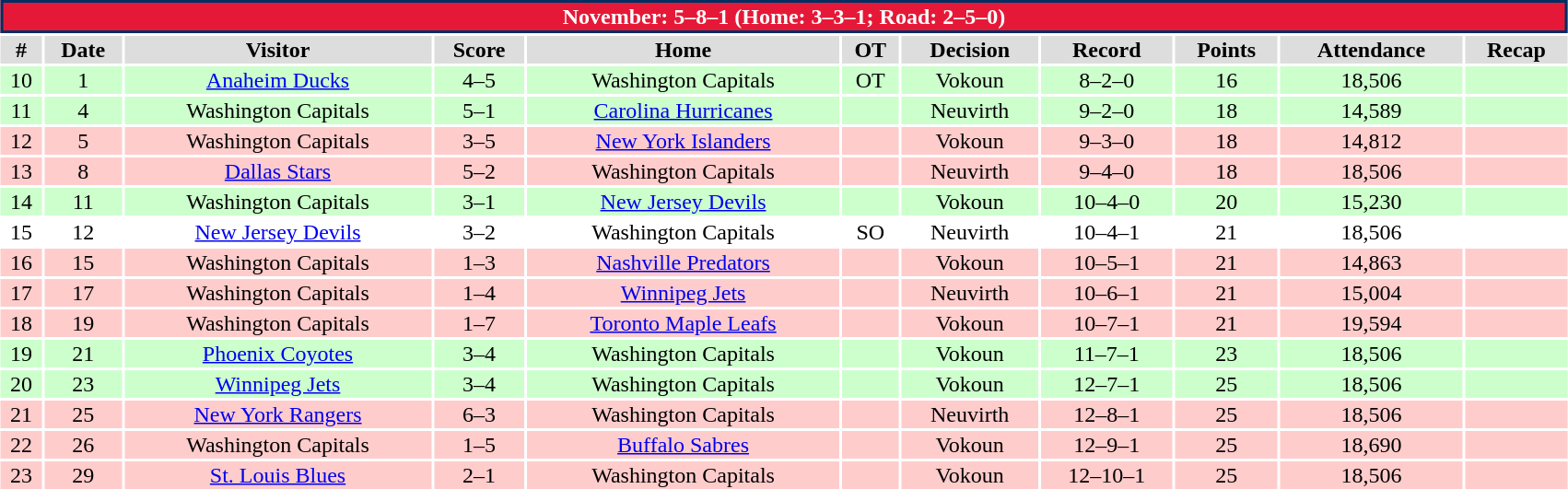<table class="toccolours collapsible collapsed"  style="width:90%; clear:both; margin:1.5em auto; text-align:center;">
<tr>
<th colspan=11 style="background:#e51937; color:white; border: 2px solid #002d62;">November: 5–8–1 (Home: 3–3–1; Road: 2–5–0)</th>
</tr>
<tr style="text-align:center; background:#ddd;">
<td><strong>#</strong></td>
<td><strong>Date</strong></td>
<td><strong>Visitor</strong></td>
<td><strong>Score</strong></td>
<td><strong>Home</strong></td>
<td><strong>OT</strong></td>
<td><strong>Decision</strong></td>
<td><strong>Record</strong></td>
<td><strong>Points</strong></td>
<td><strong>Attendance</strong></td>
<td><strong>Recap</strong></td>
</tr>
<tr style="text-align:center; background:#cfc;">
<td>10</td>
<td>1</td>
<td><a href='#'>Anaheim Ducks</a></td>
<td>4–5</td>
<td>Washington Capitals</td>
<td>OT</td>
<td>Vokoun</td>
<td>8–2–0</td>
<td>16</td>
<td>18,506</td>
<td></td>
</tr>
<tr style="text-align:center; background:#cfc;">
<td>11</td>
<td>4</td>
<td>Washington Capitals</td>
<td>5–1</td>
<td><a href='#'>Carolina Hurricanes</a></td>
<td></td>
<td>Neuvirth</td>
<td>9–2–0</td>
<td>18</td>
<td>14,589</td>
<td></td>
</tr>
<tr style="text-align:center; background:#fcc;">
<td>12</td>
<td>5</td>
<td>Washington Capitals</td>
<td>3–5</td>
<td><a href='#'>New York Islanders</a></td>
<td></td>
<td>Vokoun</td>
<td>9–3–0</td>
<td>18</td>
<td>14,812</td>
<td></td>
</tr>
<tr style="text-align:center; background:#fcc;">
<td>13</td>
<td>8</td>
<td><a href='#'>Dallas Stars</a></td>
<td>5–2</td>
<td>Washington Capitals</td>
<td></td>
<td>Neuvirth</td>
<td>9–4–0</td>
<td>18</td>
<td>18,506</td>
<td></td>
</tr>
<tr style="text-align:center; background:#cfc;">
<td>14</td>
<td>11</td>
<td>Washington Capitals</td>
<td>3–1</td>
<td><a href='#'>New Jersey Devils</a></td>
<td></td>
<td>Vokoun</td>
<td>10–4–0</td>
<td>20</td>
<td>15,230</td>
<td></td>
</tr>
<tr style="text-align:center; background:#fff;">
<td>15</td>
<td>12</td>
<td><a href='#'>New Jersey Devils</a></td>
<td>3–2</td>
<td>Washington Capitals</td>
<td>SO</td>
<td>Neuvirth</td>
<td>10–4–1</td>
<td>21</td>
<td>18,506</td>
<td></td>
</tr>
<tr style="text-align:center; background:#fcc;">
<td>16</td>
<td>15</td>
<td>Washington Capitals</td>
<td>1–3</td>
<td><a href='#'>Nashville Predators</a></td>
<td></td>
<td>Vokoun</td>
<td>10–5–1</td>
<td>21</td>
<td>14,863</td>
<td></td>
</tr>
<tr style="text-align:center; background:#fcc;">
<td>17</td>
<td>17</td>
<td>Washington Capitals</td>
<td>1–4</td>
<td><a href='#'>Winnipeg Jets</a></td>
<td></td>
<td>Neuvirth</td>
<td>10–6–1</td>
<td>21</td>
<td>15,004</td>
<td></td>
</tr>
<tr style="text-align:center; background:#fcc;">
<td>18</td>
<td>19</td>
<td>Washington Capitals</td>
<td>1–7</td>
<td><a href='#'>Toronto Maple Leafs</a></td>
<td></td>
<td>Vokoun</td>
<td>10–7–1</td>
<td>21</td>
<td>19,594</td>
<td></td>
</tr>
<tr style="text-align:center; background:#cfc;">
<td>19</td>
<td>21</td>
<td><a href='#'>Phoenix Coyotes</a></td>
<td>3–4</td>
<td>Washington Capitals</td>
<td></td>
<td>Vokoun</td>
<td>11–7–1</td>
<td>23</td>
<td>18,506</td>
<td></td>
</tr>
<tr style="text-align:center; background:#cfc;">
<td>20</td>
<td>23</td>
<td><a href='#'>Winnipeg Jets</a></td>
<td>3–4</td>
<td>Washington Capitals</td>
<td></td>
<td>Vokoun</td>
<td>12–7–1</td>
<td>25</td>
<td>18,506</td>
<td></td>
</tr>
<tr style="text-align:center; background:#fcc;">
<td>21</td>
<td>25</td>
<td><a href='#'>New York Rangers</a></td>
<td>6–3</td>
<td>Washington Capitals</td>
<td></td>
<td>Neuvirth</td>
<td>12–8–1</td>
<td>25</td>
<td>18,506</td>
<td></td>
</tr>
<tr style="text-align:center; background:#fcc;">
<td>22</td>
<td>26</td>
<td>Washington Capitals</td>
<td>1–5</td>
<td><a href='#'>Buffalo Sabres</a></td>
<td></td>
<td>Vokoun</td>
<td>12–9–1</td>
<td>25</td>
<td>18,690</td>
<td></td>
</tr>
<tr style="text-align:center; background:#fcc;">
<td>23</td>
<td>29</td>
<td><a href='#'>St. Louis Blues</a></td>
<td>2–1</td>
<td>Washington Capitals</td>
<td></td>
<td>Vokoun</td>
<td>12–10–1</td>
<td>25</td>
<td>18,506</td>
<td></td>
</tr>
</table>
